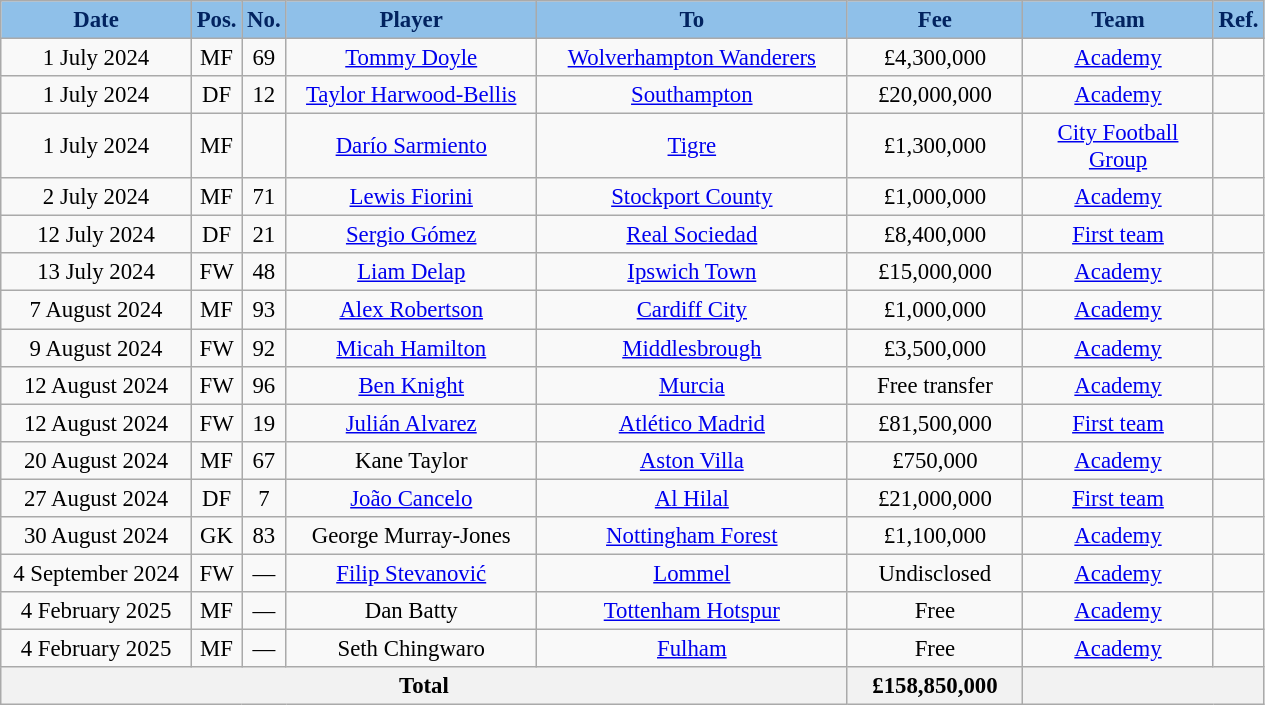<table class="wikitable" style="text-align:center; font-size:95%; ">
<tr>
<th style="background:#8FC0E9; color:#022360; width:120px;">Date</th>
<th style="background:#8FC0E9; color:#022360; width:20px;">Pos.</th>
<th style="background:#8FC0E9; color:#022360; width:20px;">No.</th>
<th style="background:#8FC0E9; color:#022360; width:160px;">Player</th>
<th style="background:#8FC0E9; color:#022360; width:200px;">To</th>
<th style="background:#8FC0E9; color:#022360; width:110px;">Fee</th>
<th style="background:#8FC0E9; color:#022360; width:120px;">Team</th>
<th style="background:#8FC0E9; color:#022360; width:25px;">Ref.</th>
</tr>
<tr>
<td>1 July 2024</td>
<td>MF</td>
<td>69</td>
<td> <a href='#'>Tommy Doyle</a></td>
<td><a href='#'>Wolverhampton Wanderers</a></td>
<td>£4,300,000</td>
<td><a href='#'>Academy</a></td>
<td></td>
</tr>
<tr>
<td>1 July 2024</td>
<td>DF</td>
<td>12</td>
<td> <a href='#'>Taylor Harwood-Bellis</a></td>
<td><a href='#'>Southampton</a></td>
<td>£20,000,000</td>
<td><a href='#'>Academy</a></td>
<td></td>
</tr>
<tr>
<td>1 July 2024</td>
<td>MF</td>
<td></td>
<td> <a href='#'>Darío Sarmiento</a></td>
<td> <a href='#'>Tigre</a></td>
<td>£1,300,000</td>
<td><a href='#'>City Football Group</a></td>
<td></td>
</tr>
<tr>
<td>2 July 2024</td>
<td>MF</td>
<td>71</td>
<td> <a href='#'>Lewis Fiorini</a></td>
<td><a href='#'>Stockport County</a></td>
<td>£1,000,000</td>
<td><a href='#'>Academy</a></td>
<td></td>
</tr>
<tr>
<td>12 July 2024</td>
<td>DF</td>
<td>21</td>
<td> <a href='#'>Sergio Gómez</a></td>
<td> <a href='#'>Real Sociedad</a></td>
<td>£8,400,000</td>
<td><a href='#'>First team</a></td>
<td></td>
</tr>
<tr>
<td>13 July 2024</td>
<td>FW</td>
<td>48</td>
<td> <a href='#'>Liam Delap</a></td>
<td><a href='#'>Ipswich Town</a></td>
<td>£15,000,000</td>
<td><a href='#'>Academy</a></td>
<td></td>
</tr>
<tr>
<td>7 August 2024</td>
<td>MF</td>
<td>93</td>
<td> <a href='#'>Alex Robertson</a></td>
<td> <a href='#'>Cardiff City</a></td>
<td>£1,000,000</td>
<td><a href='#'>Academy</a></td>
<td></td>
</tr>
<tr>
<td>9 August 2024</td>
<td>FW</td>
<td>92</td>
<td> <a href='#'>Micah Hamilton</a></td>
<td><a href='#'>Middlesbrough</a></td>
<td>£3,500,000</td>
<td><a href='#'>Academy</a></td>
<td></td>
</tr>
<tr>
<td>12 August 2024</td>
<td>FW</td>
<td>96</td>
<td> <a href='#'>Ben Knight</a></td>
<td> <a href='#'>Murcia</a></td>
<td>Free transfer</td>
<td><a href='#'>Academy</a></td>
<td></td>
</tr>
<tr>
<td>12 August 2024</td>
<td>FW</td>
<td>19</td>
<td> <a href='#'>Julián Alvarez</a></td>
<td> <a href='#'>Atlético Madrid</a></td>
<td>£81,500,000</td>
<td><a href='#'>First team</a></td>
<td></td>
</tr>
<tr>
<td>20 August 2024</td>
<td>MF</td>
<td>67</td>
<td> Kane Taylor</td>
<td><a href='#'>Aston Villa</a></td>
<td>£750,000</td>
<td><a href='#'>Academy</a></td>
<td></td>
</tr>
<tr>
<td>27 August 2024</td>
<td>DF</td>
<td>7</td>
<td> <a href='#'>João Cancelo</a></td>
<td> <a href='#'>Al Hilal</a></td>
<td>£21,000,000</td>
<td><a href='#'>First team</a></td>
<td></td>
</tr>
<tr>
<td>30 August 2024</td>
<td>GK</td>
<td>83</td>
<td> George Murray-Jones</td>
<td><a href='#'>Nottingham Forest</a></td>
<td>£1,100,000</td>
<td><a href='#'>Academy</a></td>
<td></td>
</tr>
<tr>
<td>4 September 2024</td>
<td>FW</td>
<td>—</td>
<td> <a href='#'>Filip Stevanović</a></td>
<td> <a href='#'>Lommel</a></td>
<td>Undisclosed</td>
<td><a href='#'>Academy</a></td>
<td></td>
</tr>
<tr>
<td>4 February 2025</td>
<td>MF</td>
<td>—</td>
<td> Dan Batty</td>
<td><a href='#'>Tottenham Hotspur</a></td>
<td>Free</td>
<td><a href='#'>Academy</a></td>
<td></td>
</tr>
<tr>
<td>4 February 2025</td>
<td>MF</td>
<td>—</td>
<td> Seth Chingwaro</td>
<td><a href='#'>Fulham</a></td>
<td>Free</td>
<td><a href='#'>Academy</a></td>
<td></td>
</tr>
<tr>
<th colspan="5">Total</th>
<th colspan="1"> £158,850,000</th>
<th colspan="2"></th>
</tr>
</table>
